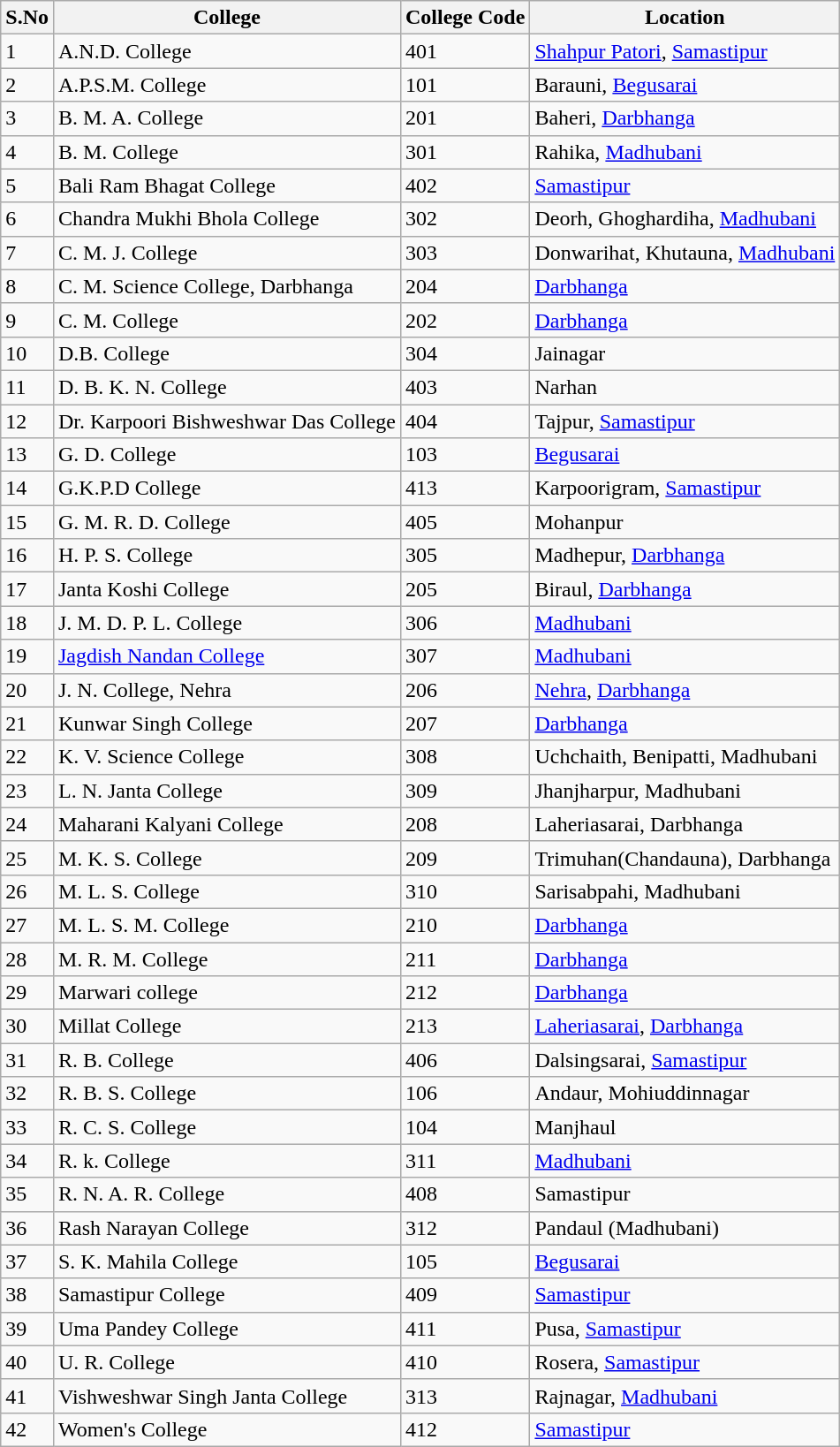<table class="wikitable sortable">
<tr>
<th>S.No</th>
<th>College</th>
<th>College Code</th>
<th>Location</th>
</tr>
<tr>
<td>1</td>
<td>A.N.D. College</td>
<td>401</td>
<td><a href='#'>Shahpur Patori</a>, <a href='#'>Samastipur</a></td>
</tr>
<tr>
<td>2</td>
<td>A.P.S.M. College</td>
<td>101</td>
<td>Barauni, <a href='#'>Begusarai</a></td>
</tr>
<tr>
<td>3</td>
<td>B. M. A. College</td>
<td>201</td>
<td>Baheri, <a href='#'>Darbhanga</a></td>
</tr>
<tr>
<td>4</td>
<td>B. M. College</td>
<td>301</td>
<td>Rahika, <a href='#'>Madhubani</a></td>
</tr>
<tr>
<td>5</td>
<td>Bali Ram Bhagat College</td>
<td>402</td>
<td><a href='#'>Samastipur</a></td>
</tr>
<tr>
<td>6</td>
<td>Chandra Mukhi Bhola College</td>
<td>302</td>
<td>Deorh, Ghoghardiha, <a href='#'>Madhubani</a></td>
</tr>
<tr>
<td>7</td>
<td>C. M. J. College</td>
<td>303</td>
<td>Donwarihat, Khutauna, <a href='#'>Madhubani</a></td>
</tr>
<tr>
<td>8</td>
<td>C. M. Science College, Darbhanga</td>
<td>204</td>
<td><a href='#'>Darbhanga</a></td>
</tr>
<tr>
<td>9</td>
<td>C. M. College</td>
<td>202</td>
<td><a href='#'>Darbhanga</a></td>
</tr>
<tr>
<td>10</td>
<td>D.B. College</td>
<td>304</td>
<td>Jainagar</td>
</tr>
<tr>
<td>11</td>
<td>D. B. K. N. College</td>
<td>403</td>
<td>Narhan</td>
</tr>
<tr>
<td>12</td>
<td>Dr.  Karpoori Bishweshwar Das College</td>
<td>404</td>
<td>Tajpur, <a href='#'>Samastipur</a></td>
</tr>
<tr>
<td>13</td>
<td>G. D. College</td>
<td>103</td>
<td><a href='#'>Begusarai</a></td>
</tr>
<tr>
<td>14</td>
<td>G.K.P.D College</td>
<td>413</td>
<td>Karpoorigram, <a href='#'>Samastipur</a></td>
</tr>
<tr>
<td>15</td>
<td>G. M. R. D. College</td>
<td>405</td>
<td>Mohanpur</td>
</tr>
<tr>
<td>16</td>
<td>H. P. S. College</td>
<td>305</td>
<td>Madhepur, <a href='#'>Darbhanga</a></td>
</tr>
<tr>
<td>17</td>
<td>Janta Koshi College</td>
<td>205</td>
<td>Biraul, <a href='#'>Darbhanga</a></td>
</tr>
<tr>
<td>18</td>
<td>J. M. D. P. L. College</td>
<td>306</td>
<td><a href='#'>Madhubani</a></td>
</tr>
<tr>
<td>19</td>
<td><a href='#'>Jagdish Nandan College</a></td>
<td>307</td>
<td><a href='#'>Madhubani</a></td>
</tr>
<tr>
<td>20</td>
<td>J. N. College, Nehra</td>
<td>206</td>
<td><a href='#'>Nehra</a>, <a href='#'>Darbhanga</a></td>
</tr>
<tr>
<td>21</td>
<td>Kunwar Singh College</td>
<td>207</td>
<td><a href='#'>Darbhanga</a></td>
</tr>
<tr>
<td>22</td>
<td>K. V. Science College</td>
<td>308</td>
<td>Uchchaith, Benipatti, Madhubani</td>
</tr>
<tr>
<td>23</td>
<td>L. N. Janta College</td>
<td>309</td>
<td>Jhanjharpur, Madhubani</td>
</tr>
<tr>
<td>24</td>
<td>Maharani Kalyani College</td>
<td>208</td>
<td>Laheriasarai, Darbhanga</td>
</tr>
<tr>
<td>25</td>
<td>M. K. S. College</td>
<td>209</td>
<td>Trimuhan(Chandauna), Darbhanga</td>
</tr>
<tr>
<td>26</td>
<td>M. L. S. College</td>
<td>310</td>
<td>Sarisabpahi, Madhubani</td>
</tr>
<tr>
<td>27</td>
<td>M. L. S. M. College</td>
<td>210</td>
<td><a href='#'>Darbhanga</a></td>
</tr>
<tr>
<td>28</td>
<td>M. R. M. College</td>
<td>211</td>
<td><a href='#'>Darbhanga</a></td>
</tr>
<tr>
<td>29</td>
<td>Marwari college</td>
<td>212</td>
<td><a href='#'>Darbhanga</a></td>
</tr>
<tr>
<td>30</td>
<td>Millat College</td>
<td>213</td>
<td><a href='#'>Laheriasarai</a>, <a href='#'>Darbhanga</a></td>
</tr>
<tr>
<td>31</td>
<td>R. B. College</td>
<td>406</td>
<td>Dalsingsarai, <a href='#'>Samastipur</a></td>
</tr>
<tr>
<td>32</td>
<td>R. B. S. College</td>
<td>106</td>
<td>Andaur, Mohiuddinnagar</td>
</tr>
<tr>
<td>33</td>
<td>R. C. S. College</td>
<td>104</td>
<td>Manjhaul</td>
</tr>
<tr>
<td>34</td>
<td>R. k. College</td>
<td>311</td>
<td><a href='#'>Madhubani</a></td>
</tr>
<tr>
<td>35</td>
<td>R. N. A. R. College</td>
<td>408</td>
<td>Samastipur</td>
</tr>
<tr>
<td>36</td>
<td>Rash Narayan College</td>
<td>312</td>
<td>Pandaul (Madhubani)</td>
</tr>
<tr>
<td>37</td>
<td>S. K. Mahila College</td>
<td>105</td>
<td><a href='#'>Begusarai</a></td>
</tr>
<tr>
<td>38</td>
<td>Samastipur College</td>
<td>409</td>
<td><a href='#'>Samastipur</a></td>
</tr>
<tr>
<td>39</td>
<td>Uma Pandey College</td>
<td>411</td>
<td>Pusa, <a href='#'>Samastipur</a></td>
</tr>
<tr>
<td>40</td>
<td>U. R. College</td>
<td>410</td>
<td>Rosera, <a href='#'>Samastipur</a></td>
</tr>
<tr>
<td>41</td>
<td>Vishweshwar Singh Janta College</td>
<td>313</td>
<td>Rajnagar, <a href='#'>Madhubani</a></td>
</tr>
<tr>
<td>42</td>
<td>Women's College</td>
<td>412</td>
<td><a href='#'>Samastipur</a></td>
</tr>
</table>
